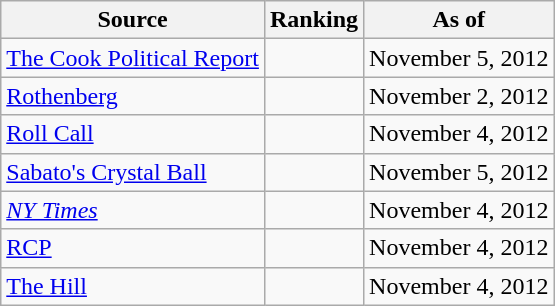<table class="wikitable" style="text-align:center">
<tr>
<th>Source</th>
<th>Ranking</th>
<th>As of</th>
</tr>
<tr>
<td align=left><a href='#'>The Cook Political Report</a></td>
<td></td>
<td>November 5, 2012</td>
</tr>
<tr>
<td align=left><a href='#'>Rothenberg</a></td>
<td></td>
<td>November 2, 2012</td>
</tr>
<tr>
<td align=left><a href='#'>Roll Call</a></td>
<td></td>
<td>November 4, 2012</td>
</tr>
<tr>
<td align=left><a href='#'>Sabato's Crystal Ball</a></td>
<td></td>
<td>November 5, 2012</td>
</tr>
<tr>
<td align=left><a href='#'><em>NY Times</em></a></td>
<td></td>
<td>November 4, 2012</td>
</tr>
<tr>
<td align="left"><a href='#'>RCP</a></td>
<td></td>
<td>November 4, 2012</td>
</tr>
<tr>
<td align=left><a href='#'>The Hill</a></td>
<td></td>
<td>November 4, 2012</td>
</tr>
</table>
